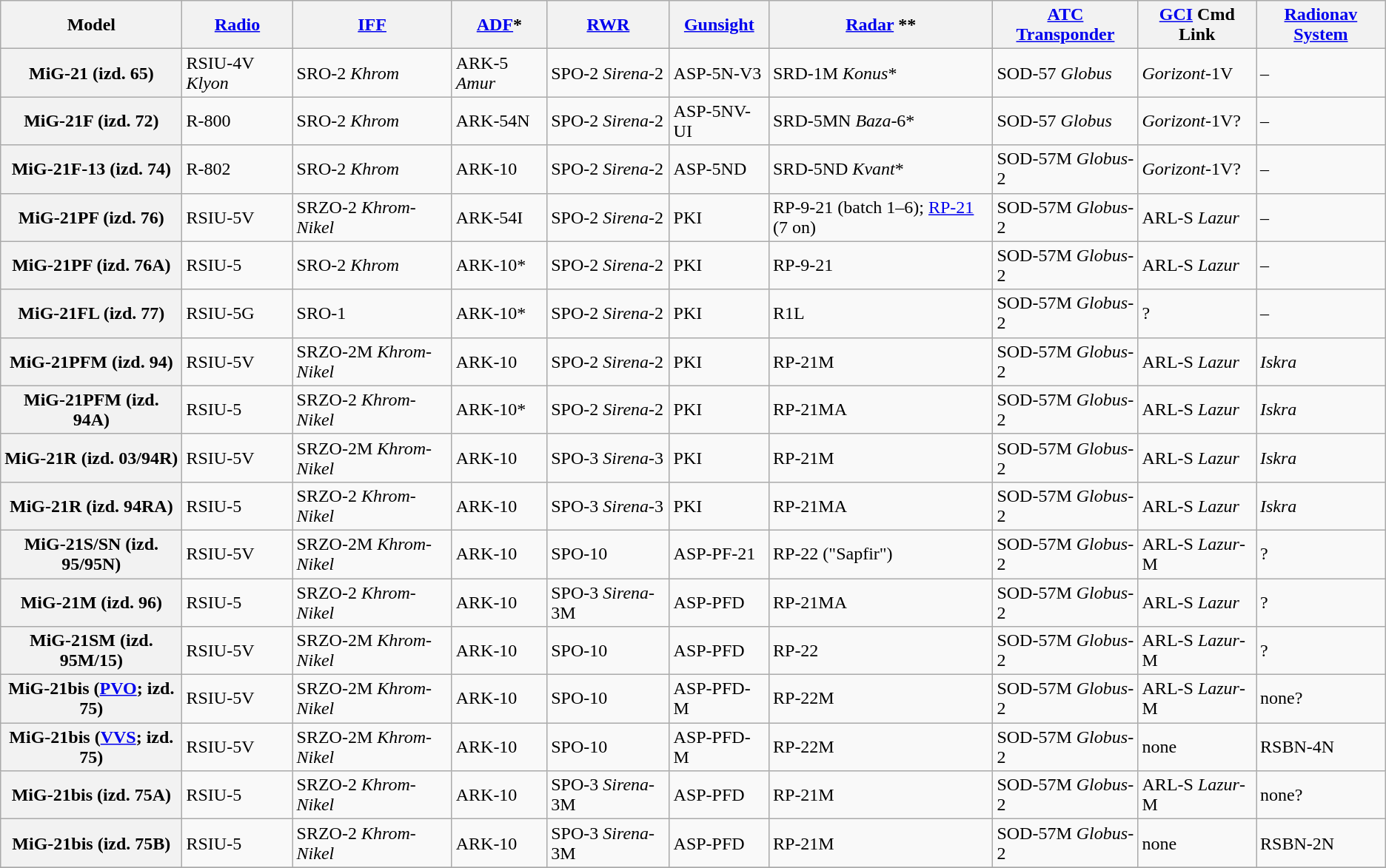<table class="wikitable">
<tr>
<th>Model</th>
<th><a href='#'>Radio</a></th>
<th><a href='#'>IFF</a></th>
<th><a href='#'>ADF</a>*</th>
<th><a href='#'>RWR</a></th>
<th><a href='#'>Gunsight</a></th>
<th><a href='#'>Radar</a> **</th>
<th><a href='#'>ATC</a> <a href='#'>Transponder</a></th>
<th><a href='#'>GCI</a> Cmd Link</th>
<th><a href='#'>Radionav System</a></th>
</tr>
<tr>
<th>MiG-21 (izd. 65)</th>
<td>RSIU-4V <em>Klyon</em></td>
<td>SRO-2 <em>Khrom</em></td>
<td>ARK-5 <em>Amur</em></td>
<td>SPO-2 <em>Sirena</em>-2</td>
<td>ASP-5N-V3</td>
<td>SRD-1M <em>Konus</em>*</td>
<td>SOD-57 <em>Globus</em></td>
<td><em>Gorizont</em>-1V</td>
<td>–</td>
</tr>
<tr>
<th>MiG-21F (izd. 72)</th>
<td>R-800</td>
<td>SRO-2 <em>Khrom</em></td>
<td>ARK-54N</td>
<td>SPO-2 <em>Sirena</em>-2</td>
<td>ASP-5NV-UI</td>
<td>SRD-5MN <em>Baza</em>-6*</td>
<td>SOD-57 <em>Globus</em></td>
<td><em>Gorizont</em>-1V?</td>
<td>–</td>
</tr>
<tr>
<th>MiG-21F-13 (izd. 74)</th>
<td>R-802</td>
<td>SRO-2 <em>Khrom</em></td>
<td>ARK-10</td>
<td>SPO-2 <em>Sirena</em>-2</td>
<td>ASP-5ND</td>
<td>SRD-5ND <em>Kvant</em>*</td>
<td>SOD-57M <em>Globus</em>-2</td>
<td><em>Gorizont</em>-1V?</td>
<td>–</td>
</tr>
<tr>
<th>MiG-21PF (izd. 76)</th>
<td>RSIU-5V</td>
<td>SRZO-2 <em>Khrom-Nikel</em></td>
<td>ARK-54I</td>
<td>SPO-2 <em>Sirena</em>-2</td>
<td>PKI</td>
<td>RP-9-21 (batch 1–6); <a href='#'>RP-21</a> (7 on)</td>
<td>SOD-57M <em>Globus</em>-2</td>
<td>ARL-S <em>Lazur</em></td>
<td>–</td>
</tr>
<tr>
<th>MiG-21PF (izd. 76A)</th>
<td>RSIU-5</td>
<td>SRO-2 <em>Khrom</em></td>
<td>ARK-10*</td>
<td>SPO-2 <em>Sirena</em>-2</td>
<td>PKI</td>
<td>RP-9-21</td>
<td>SOD-57M <em>Globus</em>-2</td>
<td>ARL-S <em>Lazur</em></td>
<td>–</td>
</tr>
<tr>
<th>MiG-21FL (izd. 77)</th>
<td>RSIU-5G</td>
<td>SRO-1</td>
<td>ARK-10*</td>
<td>SPO-2 <em>Sirena</em>-2</td>
<td>PKI</td>
<td>R1L</td>
<td>SOD-57M <em>Globus</em>-2</td>
<td>?</td>
<td>–</td>
</tr>
<tr>
<th>MiG-21PFM (izd. 94)</th>
<td>RSIU-5V</td>
<td>SRZO-2M <em>Khrom-Nikel</em></td>
<td>ARK-10</td>
<td>SPO-2 <em>Sirena</em>-2</td>
<td>PKI</td>
<td>RP-21M</td>
<td>SOD-57M <em>Globus</em>-2</td>
<td>ARL-S <em>Lazur</em></td>
<td><em>Iskra</em></td>
</tr>
<tr>
<th>MiG-21PFM (izd. 94A)</th>
<td>RSIU-5</td>
<td>SRZO-2 <em>Khrom-Nikel</em></td>
<td>ARK-10*</td>
<td>SPO-2 <em>Sirena</em>-2</td>
<td>PKI</td>
<td>RP-21MA</td>
<td>SOD-57M <em>Globus</em>-2</td>
<td>ARL-S <em>Lazur</em></td>
<td><em>Iskra</em></td>
</tr>
<tr>
<th>MiG-21R (izd. 03/94R)</th>
<td>RSIU-5V</td>
<td>SRZO-2M <em>Khrom-Nikel</em></td>
<td>ARK-10</td>
<td>SPO-3 <em>Sirena</em>-3</td>
<td>PKI</td>
<td>RP-21M</td>
<td>SOD-57M <em>Globus</em>-2</td>
<td>ARL-S <em>Lazur</em></td>
<td><em>Iskra</em></td>
</tr>
<tr>
<th>MiG-21R (izd. 94RA)</th>
<td>RSIU-5</td>
<td>SRZO-2 <em>Khrom-Nikel</em></td>
<td>ARK-10</td>
<td>SPO-3 <em>Sirena</em>-3</td>
<td>PKI</td>
<td>RP-21MA</td>
<td>SOD-57M <em>Globus</em>-2</td>
<td>ARL-S <em>Lazur</em></td>
<td><em>Iskra</em></td>
</tr>
<tr>
<th>MiG-21S/SN (izd. 95/95N)</th>
<td>RSIU-5V</td>
<td>SRZO-2M <em>Khrom-Nikel</em></td>
<td>ARK-10</td>
<td>SPO-10</td>
<td>ASP-PF-21</td>
<td>RP-22 ("Sapfir")</td>
<td>SOD-57M <em>Globus</em>-2</td>
<td>ARL-S <em>Lazur</em>-M</td>
<td>?</td>
</tr>
<tr>
<th>MiG-21M (izd. 96)</th>
<td>RSIU-5</td>
<td>SRZO-2 <em>Khrom-Nikel</em></td>
<td>ARK-10</td>
<td>SPO-3 <em>Sirena</em>-3M</td>
<td>ASP-PFD</td>
<td>RP-21MA</td>
<td>SOD-57M <em>Globus</em>-2</td>
<td>ARL-S <em>Lazur</em></td>
<td>?</td>
</tr>
<tr>
<th>MiG-21SM (izd. 95M/15)</th>
<td>RSIU-5V</td>
<td>SRZO-2M <em>Khrom-Nikel</em></td>
<td>ARK-10</td>
<td>SPO-10</td>
<td>ASP-PFD</td>
<td>RP-22</td>
<td>SOD-57M <em>Globus</em>-2</td>
<td>ARL-S <em>Lazur</em>-M</td>
<td>?</td>
</tr>
<tr>
<th>MiG-21bis (<a href='#'>PVO</a>; izd. 75)</th>
<td>RSIU-5V</td>
<td>SRZO-2M <em>Khrom-Nikel</em></td>
<td>ARK-10</td>
<td>SPO-10</td>
<td>ASP-PFD-M</td>
<td>RP-22M</td>
<td>SOD-57M <em>Globus</em>-2</td>
<td>ARL-S <em>Lazur</em>-M</td>
<td>none?</td>
</tr>
<tr>
<th>MiG-21bis (<a href='#'>VVS</a>; izd. 75)</th>
<td>RSIU-5V</td>
<td>SRZO-2M <em>Khrom-Nikel</em></td>
<td>ARK-10</td>
<td>SPO-10</td>
<td>ASP-PFD-M</td>
<td>RP-22M</td>
<td>SOD-57M <em>Globus</em>-2</td>
<td>none</td>
<td>RSBN-4N</td>
</tr>
<tr>
<th>MiG-21bis (izd. 75A)</th>
<td>RSIU-5</td>
<td>SRZO-2 <em>Khrom-Nikel</em></td>
<td>ARK-10</td>
<td>SPO-3 <em>Sirena</em>-3M</td>
<td>ASP-PFD</td>
<td>RP-21M</td>
<td>SOD-57M <em>Globus</em>-2</td>
<td>ARL-S <em>Lazur</em>-M</td>
<td>none?</td>
</tr>
<tr>
<th>MiG-21bis (izd. 75B)</th>
<td>RSIU-5</td>
<td>SRZO-2 <em>Khrom-Nikel</em></td>
<td>ARK-10</td>
<td>SPO-3 <em>Sirena</em>-3M</td>
<td>ASP-PFD</td>
<td>RP-21M</td>
<td>SOD-57M <em>Globus</em>-2</td>
<td>none</td>
<td>RSBN-2N</td>
</tr>
<tr>
</tr>
</table>
